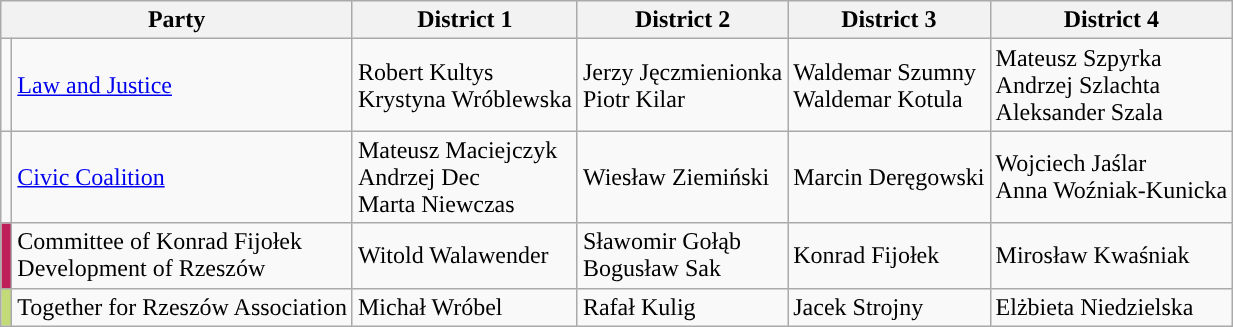<table class="wikitable">
<tr>
<th colspan=2>Party</th>
<th>District 1</th>
<th>District 2</th>
<th>District 3</th>
<th>District 4</th>
</tr>
<tr>
<td style="background:"></td>
<td><a href='#'>Law and Justice</a></td>
<td>Robert Kultys<br>Krystyna Wróblewska</td>
<td>Jerzy Jęczmienionka<br>Piotr Kilar</td>
<td>Waldemar Szumny<br>Waldemar Kotula</td>
<td>Mateusz Szpyrka<br>Andrzej Szlachta<br>Aleksander Szala</td>
</tr>
<tr>
<td style="background:"></td>
<td><a href='#'>Civic Coalition</a></td>
<td>Mateusz Maciejczyk<br>Andrzej Dec<br>Marta Niewczas</td>
<td>Wiesław Ziemiński</td>
<td>Marcin Deręgowski</td>
<td>Wojciech Jaślar<br>Anna Woźniak-Kunicka</td>
</tr>
<tr>
<td style="background:#BE1F59"></td>
<td>Committee of Konrad Fijołek<br>Development of Rzeszów</td>
<td>Witold Walawender</td>
<td>Sławomir Gołąb<br>Bogusław Sak</td>
<td>Konrad Fijołek</td>
<td>Mirosław Kwaśniak</td>
</tr>
<tr>
<td style="background:#C2DB78"></td>
<td>Together for Rzeszów Association</td>
<td>Michał Wróbel</td>
<td>Rafał Kulig</td>
<td>Jacek Strojny</td>
<td>Elżbieta Niedzielska</td>
</tr>
</table>
